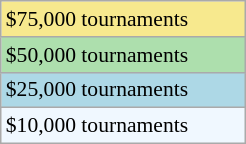<table class="wikitable" style="font-size:90%;" width=13%>
<tr bgcolor="#F7E98E">
<td>$75,000 tournaments</td>
</tr>
<tr bgcolor="#ADDFAD">
<td>$50,000 tournaments</td>
</tr>
<tr bgcolor="lightblue">
<td>$25,000 tournaments</td>
</tr>
<tr bgcolor="#f0f8ff">
<td>$10,000 tournaments</td>
</tr>
</table>
